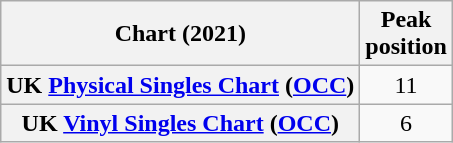<table class="wikitable plainrowheaders" style="text-align:center">
<tr>
<th scope="col">Chart (2021)</th>
<th scope="col">Peak<br>position</th>
</tr>
<tr>
<th scope="row">UK <a href='#'>Physical Singles Chart</a> (<a href='#'>OCC</a>)</th>
<td>11</td>
</tr>
<tr>
<th scope="row">UK <a href='#'>Vinyl Singles Chart</a> (<a href='#'>OCC</a>)</th>
<td>6</td>
</tr>
</table>
